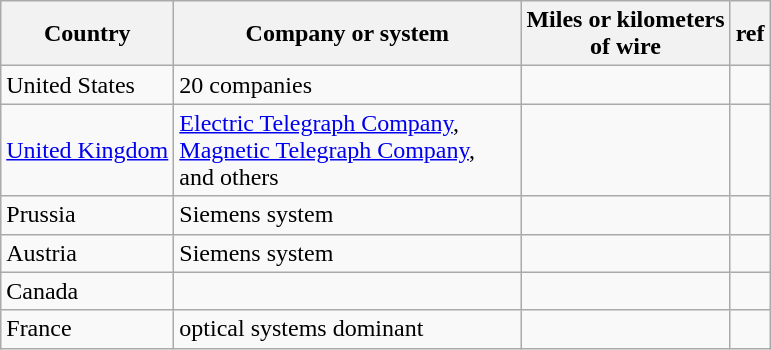<table class="wikitable">
<tr>
<th>Country</th>
<th style="width: 14em;">Company or system</th>
<th>Miles or kilometers<br>of wire</th>
<th>ref</th>
</tr>
<tr>
<td>United States</td>
<td>20 companies</td>
<td></td>
<td></td>
</tr>
<tr>
<td><a href='#'>United Kingdom</a></td>
<td><a href='#'>Electric Telegraph Company</a>, <a href='#'>Magnetic Telegraph Company</a>, and others</td>
<td></td>
<td></td>
</tr>
<tr>
<td>Prussia</td>
<td>Siemens system</td>
<td></td>
<td></td>
</tr>
<tr>
<td>Austria</td>
<td>Siemens system</td>
<td></td>
<td></td>
</tr>
<tr>
<td>Canada</td>
<td></td>
<td></td>
<td></td>
</tr>
<tr>
<td>France</td>
<td>optical systems dominant</td>
<td></td>
<td></td>
</tr>
</table>
